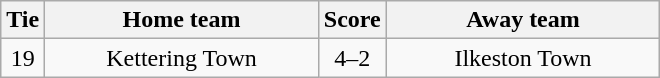<table class="wikitable" style="text-align:center;">
<tr>
<th width=20>Tie</th>
<th width=175>Home team</th>
<th width=20>Score</th>
<th width=175>Away team</th>
</tr>
<tr>
<td>19</td>
<td>Kettering Town</td>
<td>4–2</td>
<td>Ilkeston Town</td>
</tr>
</table>
